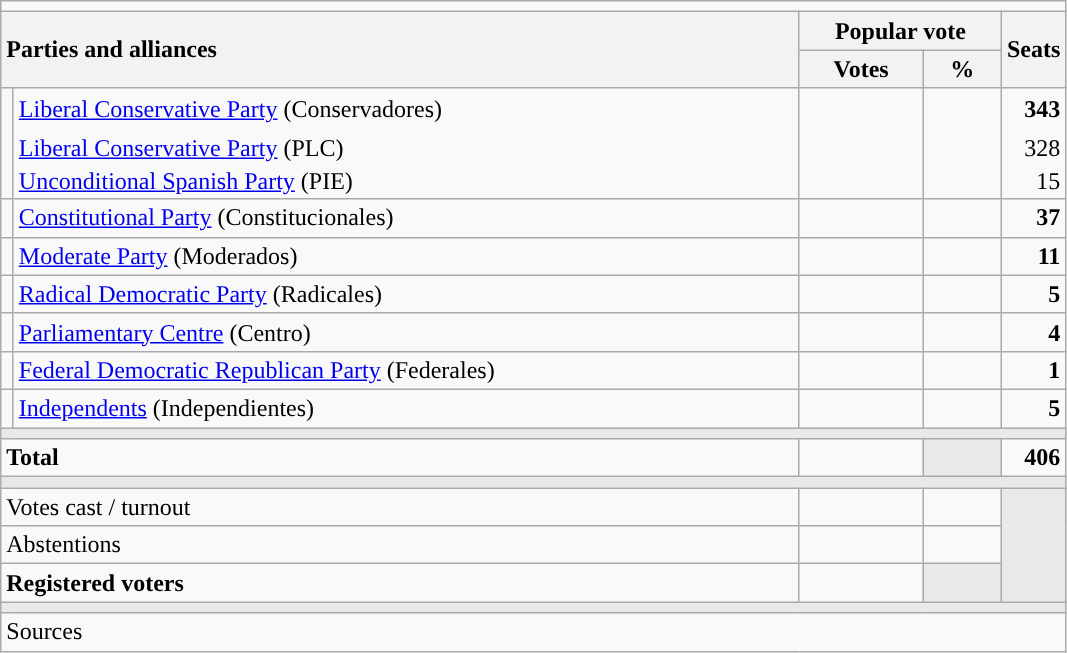<table class="wikitable" style="text-align:right;">
<tr>
<td colspan="5"></td>
</tr>
<tr>
<th style="text-align:left;" rowspan="2" colspan="2" width="525">Parties and alliances</th>
<th colspan="2">Popular vote</th>
<th rowspan="2" width="35">Seats</th>
</tr>
<tr>
<th width="75">Votes</th>
<th width="45">%</th>
</tr>
<tr style="line-height:22px;">
<td width="1" rowspan="3"></td>
<td align="left"><a href='#'>Liberal Conservative Party</a> (Conservadores)</td>
<td rowspan="3"></td>
<td rowspan="3"></td>
<td><strong>343</strong></td>
</tr>
<tr style="border-bottom-style:hidden; border-top-style:hidden; line-height:16px;">
<td align="left"><span><a href='#'>Liberal Conservative Party</a> (PLC)</span></td>
<td>328</td>
</tr>
<tr style="line-height:16px;">
<td align="left"><span><a href='#'>Unconditional Spanish Party</a> (PIE)</span></td>
<td>15</td>
</tr>
<tr>
<td style="color:inherit;background:"></td>
<td align="left"><a href='#'>Constitutional Party</a> (Constitucionales)</td>
<td></td>
<td></td>
<td><strong>37</strong></td>
</tr>
<tr>
<td style="color:inherit;background:"></td>
<td align="left"><a href='#'>Moderate Party</a> (Moderados)</td>
<td></td>
<td></td>
<td><strong>11</strong></td>
</tr>
<tr>
<td style="color:inherit;background:"></td>
<td align="left"><a href='#'>Radical Democratic Party</a> (Radicales)</td>
<td></td>
<td></td>
<td><strong>5</strong></td>
</tr>
<tr>
<td style="color:inherit;background:"></td>
<td align="left"><a href='#'>Parliamentary Centre</a> (Centro)</td>
<td></td>
<td></td>
<td><strong>4</strong></td>
</tr>
<tr>
<td style="color:inherit;background:"></td>
<td align="left"><a href='#'>Federal Democratic Republican Party</a> (Federales)</td>
<td></td>
<td></td>
<td><strong>1</strong></td>
</tr>
<tr>
<td style="color:inherit;background:"></td>
<td align="left"><a href='#'>Independents</a> (Independientes)</td>
<td></td>
<td></td>
<td><strong>5</strong></td>
</tr>
<tr>
<td colspan="5" bgcolor="#E9E9E9"></td>
</tr>
<tr style="font-weight:bold;">
<td align="left" colspan="2">Total</td>
<td></td>
<td bgcolor="#E9E9E9"></td>
<td>406</td>
</tr>
<tr>
<td colspan="5" bgcolor="#E9E9E9"></td>
</tr>
<tr>
<td align="left" colspan="2">Votes cast / turnout</td>
<td></td>
<td></td>
<td bgcolor="#E9E9E9" rowspan="3"></td>
</tr>
<tr>
<td align="left" colspan="2">Abstentions</td>
<td></td>
<td></td>
</tr>
<tr style="font-weight:bold;">
<td align="left" colspan="2">Registered voters</td>
<td></td>
<td bgcolor="#E9E9E9"></td>
</tr>
<tr>
<td colspan="5" bgcolor="#E9E9E9"></td>
</tr>
<tr>
<td align="left" colspan="5">Sources</td>
</tr>
</table>
